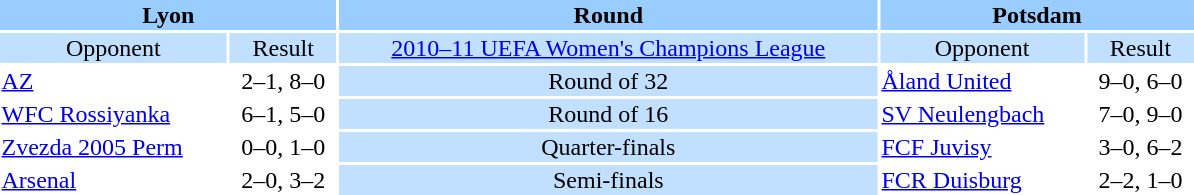<table style="text-align:center; width:800px;">
<tr valign=top bgcolor=#99ccff>
<th colspan=2 style="width:1*">Lyon</th>
<th>Round</th>
<th colspan=2 style="width:1*">Potsdam</th>
</tr>
<tr valign=top bgcolor=#c1e0ff>
<td>Opponent</td>
<td>Result</td>
<td bgcolor=#c1e0ff><a href='#'>2010–11 UEFA Women's Champions League</a></td>
<td>Opponent</td>
<td>Result</td>
</tr>
<tr>
<td align=left> <a href='#'>AZ</a></td>
<td>2–1, 8–0</td>
<td bgcolor=#c1e0ff>Round of 32</td>
<td align=left> <a href='#'>Åland United</a></td>
<td>9–0, 6–0</td>
</tr>
<tr>
<td align=left> <a href='#'>WFC Rossiyanka</a></td>
<td>6–1, 5–0</td>
<td bgcolor=#c1e0ff>Round of 16</td>
<td align=left> <a href='#'>SV Neulengbach</a></td>
<td>7–0, 9–0</td>
</tr>
<tr>
<td align=left> <a href='#'>Zvezda 2005 Perm</a></td>
<td>0–0, 1–0</td>
<td bgcolor=#c1e0ff>Quarter-finals</td>
<td align=left> <a href='#'>FCF Juvisy</a></td>
<td>3–0, 6–2</td>
</tr>
<tr>
<td align=left> <a href='#'>Arsenal</a></td>
<td>2–0, 3–2</td>
<td bgcolor=#c1e0ff>Semi-finals</td>
<td align=left> <a href='#'>FCR Duisburg</a></td>
<td>2–2, 1–0</td>
</tr>
</table>
